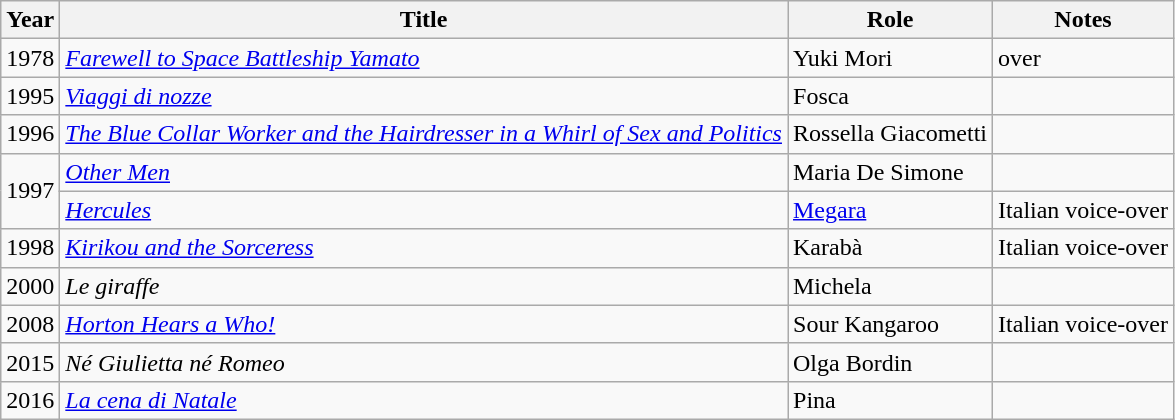<table class="wikitable plainrowheaders sortable">
<tr>
<th scope="col">Year</th>
<th scope="col">Title</th>
<th scope="col">Role</th>
<th scope="col" class="unsortable">Notes</th>
</tr>
<tr>
<td>1978</td>
<td><em><a href='#'>Farewell to Space Battleship Yamato</a></em></td>
<td>Yuki Mori</td>
<td>over</td>
</tr>
<tr>
<td>1995</td>
<td><em><a href='#'>Viaggi di nozze</a></em></td>
<td>Fosca</td>
<td></td>
</tr>
<tr>
<td>1996</td>
<td><em><a href='#'>The Blue Collar Worker and the Hairdresser in a Whirl of Sex and Politics</a></em></td>
<td>Rossella Giacometti</td>
<td></td>
</tr>
<tr>
<td rowspan="2">1997</td>
<td><em><a href='#'>Other Men</a></em></td>
<td>Maria De Simone</td>
<td></td>
</tr>
<tr>
<td><em><a href='#'>Hercules</a></em></td>
<td><a href='#'>Megara</a></td>
<td>Italian voice-over</td>
</tr>
<tr>
<td>1998</td>
<td><em><a href='#'>Kirikou and the Sorceress</a></em></td>
<td>Karabà</td>
<td>Italian voice-over</td>
</tr>
<tr>
<td>2000</td>
<td><em>Le giraffe</em></td>
<td>Michela</td>
<td></td>
</tr>
<tr>
<td>2008</td>
<td><em><a href='#'>Horton Hears a Who!</a></em></td>
<td>Sour Kangaroo</td>
<td>Italian voice-over</td>
</tr>
<tr>
<td>2015</td>
<td><em>Né Giulietta né Romeo</em></td>
<td>Olga Bordin</td>
<td></td>
</tr>
<tr>
<td>2016</td>
<td><em><a href='#'>La cena di Natale</a></em></td>
<td>Pina</td>
<td></td>
</tr>
</table>
